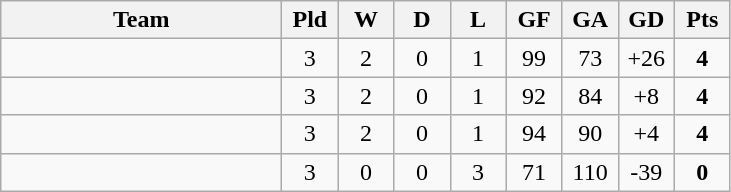<table class="wikitable" style="text-align: center;">
<tr>
<th width="180">Team</th>
<th width="30">Pld</th>
<th width="30">W</th>
<th width="30">D</th>
<th width="30">L</th>
<th width="30">GF</th>
<th width="30">GA</th>
<th width="30">GD</th>
<th width="30">Pts</th>
</tr>
<tr>
<td align="left"></td>
<td>3</td>
<td>2</td>
<td>0</td>
<td>1</td>
<td>99</td>
<td>73</td>
<td>+26</td>
<td><strong>4</strong></td>
</tr>
<tr>
<td align="left"></td>
<td>3</td>
<td>2</td>
<td>0</td>
<td>1</td>
<td>92</td>
<td>84</td>
<td>+8</td>
<td><strong>4</strong></td>
</tr>
<tr>
<td align="left"></td>
<td>3</td>
<td>2</td>
<td>0</td>
<td>1</td>
<td>94</td>
<td>90</td>
<td>+4</td>
<td><strong>4</strong></td>
</tr>
<tr>
<td align="left"></td>
<td>3</td>
<td>0</td>
<td>0</td>
<td>3</td>
<td>71</td>
<td>110</td>
<td>-39</td>
<td><strong>0</strong></td>
</tr>
</table>
